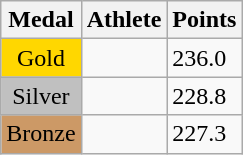<table class="wikitable">
<tr>
<th>Medal</th>
<th>Athlete</th>
<th>Points</th>
</tr>
<tr>
<td style="text-align:center;background-color:gold;">Gold</td>
<td></td>
<td>236.0</td>
</tr>
<tr>
<td style="text-align:center;background-color:silver;">Silver</td>
<td></td>
<td>228.8</td>
</tr>
<tr>
<td style="text-align:center;background-color:#CC9966;">Bronze</td>
<td></td>
<td>227.3</td>
</tr>
</table>
